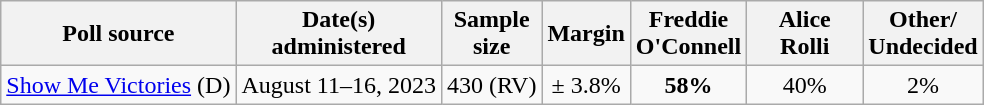<table class="wikitable" style="text-align:center;">
<tr>
<th>Poll source</th>
<th>Date(s)<br>administered</th>
<th>Sample<br>size</th>
<th>Margin<br></th>
<th style="width:70px;">Freddie<br>O'Connell</th>
<th style="width:70px;">Alice<br>Rolli</th>
<th style="width:70px;">Other/<br>Undecided</th>
</tr>
<tr>
<td><a href='#'>Show Me Victories</a> (D)</td>
<td>August 11–16, 2023</td>
<td>430 (RV)</td>
<td>± 3.8%</td>
<td><strong>58%</strong></td>
<td>40%</td>
<td>2%</td>
</tr>
</table>
